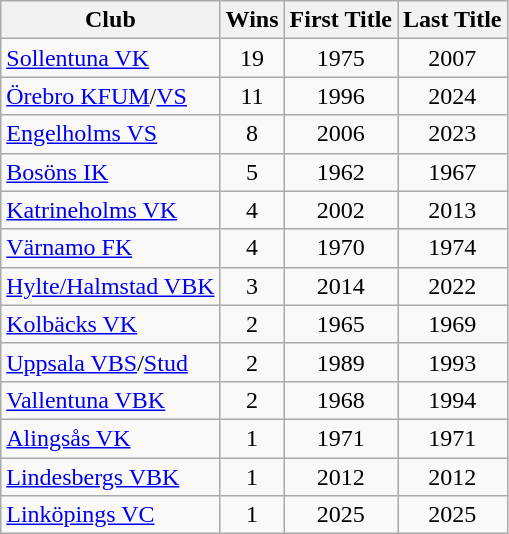<table class="wikitable sortable" style="text-align: center;">
<tr>
<th>Club</th>
<th>Wins</th>
<th>First Title</th>
<th>Last Title</th>
</tr>
<tr>
<td align=left><a href='#'>Sollentuna VK</a></td>
<td>19</td>
<td>1975</td>
<td>2007</td>
</tr>
<tr>
<td align=left><a href='#'>Örebro KFUM</a>/<a href='#'>VS</a></td>
<td>11</td>
<td>1996</td>
<td>2024</td>
</tr>
<tr>
<td align=left><a href='#'>Engelholms VS</a></td>
<td>8</td>
<td>2006</td>
<td>2023</td>
</tr>
<tr>
<td align=left><a href='#'>Bosöns IK</a></td>
<td>5</td>
<td>1962</td>
<td>1967</td>
</tr>
<tr>
<td align=left><a href='#'>Katrineholms VK</a></td>
<td>4</td>
<td>2002</td>
<td>2013</td>
</tr>
<tr>
<td align=left><a href='#'>Värnamo FK</a></td>
<td>4</td>
<td>1970</td>
<td>1974</td>
</tr>
<tr>
<td align=left><a href='#'>Hylte/Halmstad VBK</a></td>
<td>3</td>
<td>2014</td>
<td>2022</td>
</tr>
<tr>
<td align=left><a href='#'>Kolbäcks VK</a></td>
<td>2</td>
<td>1965</td>
<td>1969</td>
</tr>
<tr>
<td align=left><a href='#'>Uppsala VBS</a>/<a href='#'>Stud</a></td>
<td>2</td>
<td>1989</td>
<td>1993</td>
</tr>
<tr>
<td align=left><a href='#'>Vallentuna VBK</a></td>
<td>2</td>
<td>1968</td>
<td>1994</td>
</tr>
<tr>
<td align=left><a href='#'>Alingsås VK</a></td>
<td>1</td>
<td>1971</td>
<td>1971</td>
</tr>
<tr>
<td align=left><a href='#'>Lindesbergs VBK</a></td>
<td>1</td>
<td>2012</td>
<td>2012</td>
</tr>
<tr>
<td align=left><a href='#'>Linköpings VC</a></td>
<td>1</td>
<td>2025</td>
<td>2025</td>
</tr>
</table>
